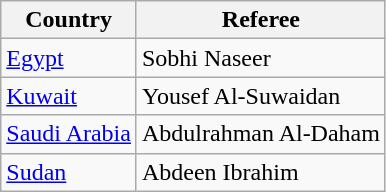<table class="wikitable">
<tr>
<th>Country</th>
<th>Referee</th>
</tr>
<tr>
<td> <a href='#'>Egypt</a></td>
<td>Sobhi Naseer</td>
</tr>
<tr>
<td> <a href='#'>Kuwait</a></td>
<td>Yousef Al-Suwaidan</td>
</tr>
<tr>
<td> <a href='#'>Saudi Arabia</a></td>
<td>Abdulrahman Al-Daham</td>
</tr>
<tr>
<td> <a href='#'>Sudan</a></td>
<td>Abdeen Ibrahim</td>
</tr>
</table>
